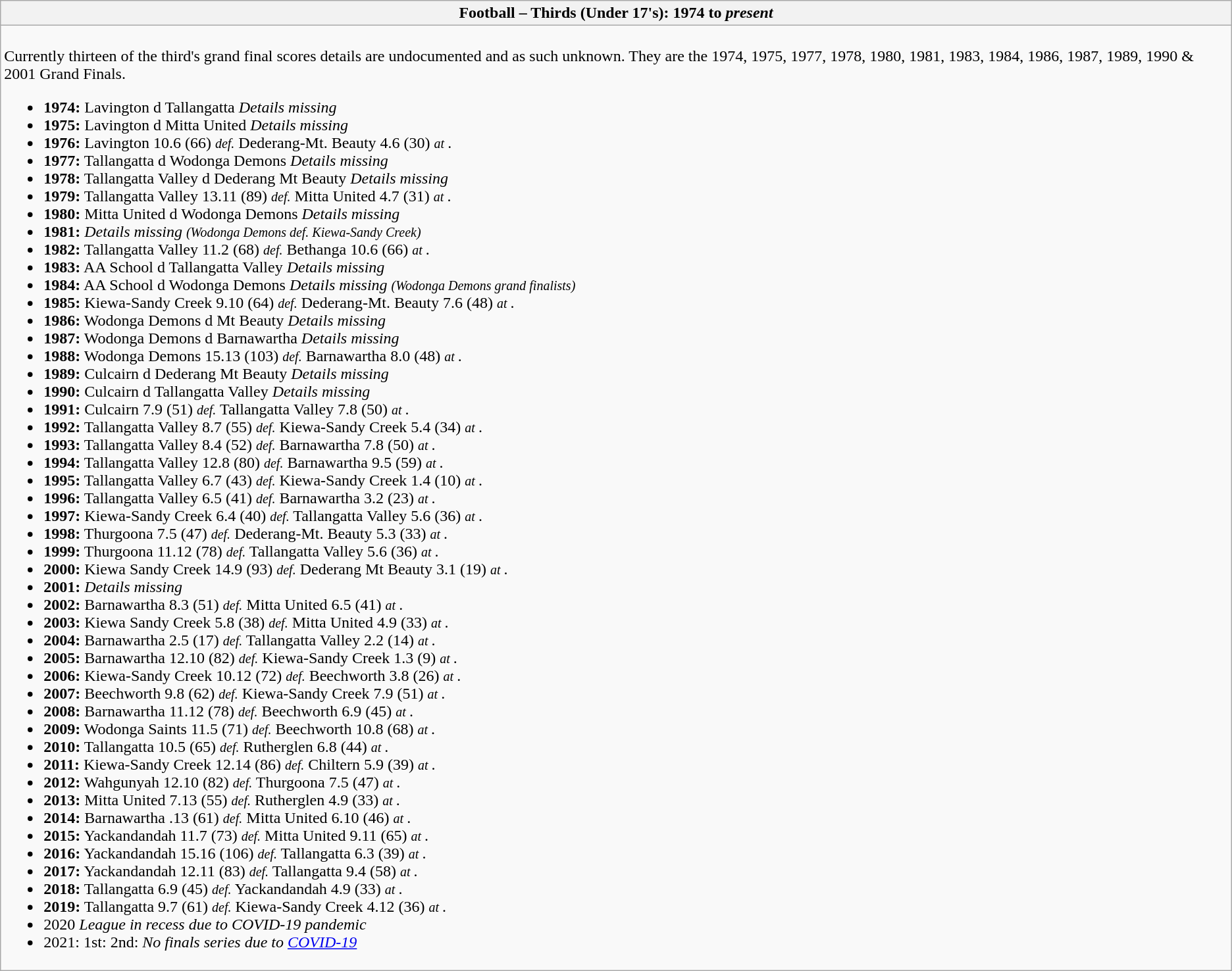<table class="wikitable collapsible collapsed">
<tr>
<th>Football – Thirds (Under 17's): 1974 to <em>present</em></th>
</tr>
<tr>
<td><br>Currently thirteen of the third's grand final scores details are undocumented and as such unknown. They are the 1974, 1975, 1977, 1978, 1980, 1981, 1983, 1984, 1986, 1987, 1989, 1990 & 2001 Grand Finals.
<ul><li><strong>1974:</strong> Lavington d Tallangatta <em>Details missing</em></li><li><strong>1975:</strong> Lavington d Mitta United <em>Details missing</em></li><li><strong>1976:</strong> Lavington 10.6 (66) <small><em>def.</em></small> Dederang-Mt. Beauty 4.6 (30) <small><em>at </em></small>.</li><li><strong>1977:</strong> Tallangatta d Wodonga Demons <em>Details missing</em></li><li><strong>1978:</strong> Tallangatta Valley d Dederang Mt Beauty <em>Details missing</em></li><li><strong>1979:</strong> Tallangatta Valley 13.11 (89) <small><em>def.</em></small> Mitta United 4.7 (31) <small><em>at </em></small>.</li><li><strong>1980:</strong> Mitta United d Wodonga Demons <em>Details missing</em></li><li><strong>1981:</strong>  <em>Details missing <small>(Wodonga Demons def. Kiewa-Sandy Creek)</small></em></li><li><strong>1982:</strong> Tallangatta Valley 11.2 (68) <small><em>def.</em></small> Bethanga 10.6 (66) <small><em>at </em></small>.</li><li><strong>1983:</strong> AA School d Tallangatta Valley <em>Details missing</em></li><li><strong>1984:</strong> AA School d Wodonga Demons <em>Details missing <small>(Wodonga Demons grand finalists)</small></em></li><li><strong>1985:</strong> Kiewa-Sandy Creek 9.10 (64) <small><em>def.</em></small> Dederang-Mt. Beauty 7.6 (48) <small><em>at </em></small>.</li><li><strong>1986:</strong> Wodonga Demons d Mt Beauty <em>Details missing</em></li><li><strong>1987:</strong> Wodonga Demons d Barnawartha <em>Details missing</em></li><li><strong>1988:</strong> Wodonga Demons 15.13 (103) <small><em>def.</em></small> Barnawartha 8.0 (48) <small><em>at </em></small>.</li><li><strong>1989:</strong> Culcairn d Dederang Mt Beauty <em>Details missing</em></li><li><strong>1990:</strong> Culcairn d Tallangatta Valley <em>Details missing</em></li><li><strong>1991:</strong> Culcairn 7.9 (51) <small><em>def.</em></small> Tallangatta Valley 7.8 (50) <small><em>at </em></small>.</li><li><strong>1992:</strong> Tallangatta Valley 8.7 (55) <small><em>def.</em></small> Kiewa-Sandy Creek 5.4 (34) <small><em>at </em></small>.</li><li><strong>1993:</strong> Tallangatta Valley 8.4 (52) <small><em>def.</em></small> Barnawartha 7.8 (50) <small><em>at </em></small>.</li><li><strong>1994:</strong> Tallangatta Valley 12.8 (80) <small><em>def.</em></small> Barnawartha 9.5 (59) <small><em>at </em></small>.</li><li><strong>1995:</strong> Tallangatta Valley 6.7 (43) <small><em>def.</em></small> Kiewa-Sandy Creek 1.4 (10) <small><em>at </em></small>.</li><li><strong>1996:</strong> Tallangatta Valley 6.5 (41) <small><em>def.</em></small> Barnawartha 3.2 (23) <small><em>at </em></small>.</li><li><strong>1997:</strong> Kiewa-Sandy Creek 6.4 (40) <small><em>def.</em></small> Tallangatta Valley 5.6 (36) <small><em>at </em></small>.</li><li><strong>1998:</strong> Thurgoona 7.5 (47) <small><em>def.</em></small> Dederang-Mt. Beauty 5.3 (33) <small><em>at </em></small>.</li><li><strong>1999:</strong> Thurgoona 11.12 (78) <small><em>def.</em></small> Tallangatta Valley 5.6 (36) <small><em>at </em></small>.</li><li><strong>2000:</strong> Kiewa Sandy Creek 14.9 (93) <small><em>def.</em></small> Dederang Mt Beauty 3.1 (19) <small><em>at </em></small>.</li><li><strong>2001:</strong> <em>Details missing</em></li><li><strong>2002:</strong> Barnawartha 8.3 (51) <small><em>def.</em></small> Mitta United 6.5 (41) <small><em>at </em></small>.</li><li><strong>2003:</strong> Kiewa Sandy Creek 5.8 (38) <small><em>def.</em></small> Mitta United 4.9 (33) <small><em>at </em></small>.</li><li><strong>2004:</strong> Barnawartha 2.5 (17) <small><em>def.</em></small>  Tallangatta Valley 2.2 (14) <small><em>at </em></small>.</li><li><strong>2005:</strong> Barnawartha 12.10 (82) <small><em>def.</em></small>  Kiewa-Sandy Creek 1.3 (9) <small><em>at </em></small>.</li><li><strong>2006:</strong> Kiewa-Sandy Creek 10.12 (72) <small><em>def.</em></small> Beechworth 3.8 (26) <small><em>at </em></small>.</li><li><strong>2007:</strong> Beechworth  9.8 (62) <small><em>def.</em></small> Kiewa-Sandy Creek 7.9 (51) <small><em>at </em></small>.</li><li><strong>2008:</strong> Barnawartha 11.12 (78) <small><em>def.</em></small> Beechworth 6.9 (45) <small><em>at </em></small>.</li><li><strong>2009:</strong> Wodonga Saints 11.5 (71) <small><em>def.</em></small> Beechworth 10.8 (68) <small><em>at </em></small>.</li><li><strong>2010:</strong> Tallangatta 10.5 (65) <small><em>def.</em></small> Rutherglen 6.8 (44) <small><em>at </em></small>.</li><li><strong>2011:</strong> Kiewa-Sandy Creek 12.14 (86) <small><em>def.</em></small> Chiltern 5.9 (39) <small><em>at </em></small>.</li><li><strong>2012:</strong> Wahgunyah 12.10 (82) <small><em>def.</em></small> Thurgoona 7.5 (47) <small><em>at </em></small>.</li><li><strong>2013:</strong> Mitta United 7.13 (55) <small><em>def.</em></small> Rutherglen 4.9 (33) <small><em>at </em></small>.</li><li><strong>2014:</strong> Barnawartha .13 (61) <small><em>def.</em></small> Mitta United 6.10 (46) <small><em>at </em></small>.</li><li><strong>2015:</strong> Yackandandah 11.7  (73) <small><em>def.</em></small> Mitta United 9.11 (65) <small><em>at </em></small>.</li><li><strong>2016:</strong> Yackandandah 15.16 (106) <small><em>def.</em></small> Tallangatta 6.3 (39) <small><em>at </em></small>.</li><li><strong>2017:</strong> Yackandandah 12.11 (83) <small><em>def.</em></small> Tallangatta 9.4 (58) <small><em>at </em></small>.</li><li><strong>2018:</strong> Tallangatta 6.9 (45) <small><em>def.</em></small> Yackandandah 4.9 (33) <small><em>at </em></small>.</li><li><strong>2019:</strong> Tallangatta 9.7 (61) <small><em>def.</em></small> Kiewa-Sandy Creek 4.12 (36) <small><em>at </em></small>.</li><li>2020 <em>League in recess due to COVID-19 pandemic</em></li><li>2021: 1st: 2nd: <em>No finals series due to <a href='#'>COVID-19</a></em></li></ul></td>
</tr>
</table>
